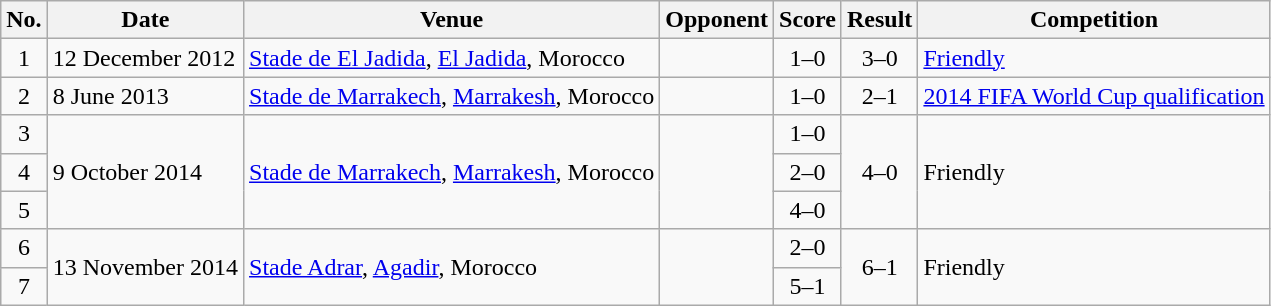<table class="wikitable sortable">
<tr>
<th scope="col">No.</th>
<th scope="col">Date</th>
<th scope="col">Venue</th>
<th scope="col">Opponent</th>
<th scope="col">Score</th>
<th scope="col">Result</th>
<th scope="col">Competition</th>
</tr>
<tr>
<td align="center">1</td>
<td>12 December 2012</td>
<td><a href='#'>Stade de El Jadida</a>, <a href='#'>El Jadida</a>, Morocco</td>
<td></td>
<td align="center">1–0</td>
<td align="center">3–0</td>
<td><a href='#'>Friendly</a></td>
</tr>
<tr>
<td align="center">2</td>
<td>8 June 2013</td>
<td><a href='#'>Stade de Marrakech</a>, <a href='#'>Marrakesh</a>, Morocco</td>
<td></td>
<td align="center">1–0</td>
<td align="center">2–1</td>
<td><a href='#'>2014 FIFA World Cup qualification</a></td>
</tr>
<tr>
<td align="center">3</td>
<td rowspan="3">9 October 2014</td>
<td rowspan="3"><a href='#'>Stade de Marrakech</a>, <a href='#'>Marrakesh</a>, Morocco</td>
<td rowspan="3"></td>
<td align="center">1–0</td>
<td rowspan="3" style="text-align:center">4–0</td>
<td rowspan="3">Friendly</td>
</tr>
<tr>
<td align="center">4</td>
<td align="center">2–0</td>
</tr>
<tr>
<td align="center">5</td>
<td align="center">4–0</td>
</tr>
<tr>
<td align="center">6</td>
<td rowspan="2">13 November 2014</td>
<td rowspan="2"><a href='#'>Stade Adrar</a>, <a href='#'>Agadir</a>, Morocco</td>
<td rowspan="2"></td>
<td align="center">2–0</td>
<td rowspan="2" style="text-align:center">6–1</td>
<td rowspan="2">Friendly</td>
</tr>
<tr>
<td align="center">7</td>
<td align="center">5–1</td>
</tr>
</table>
